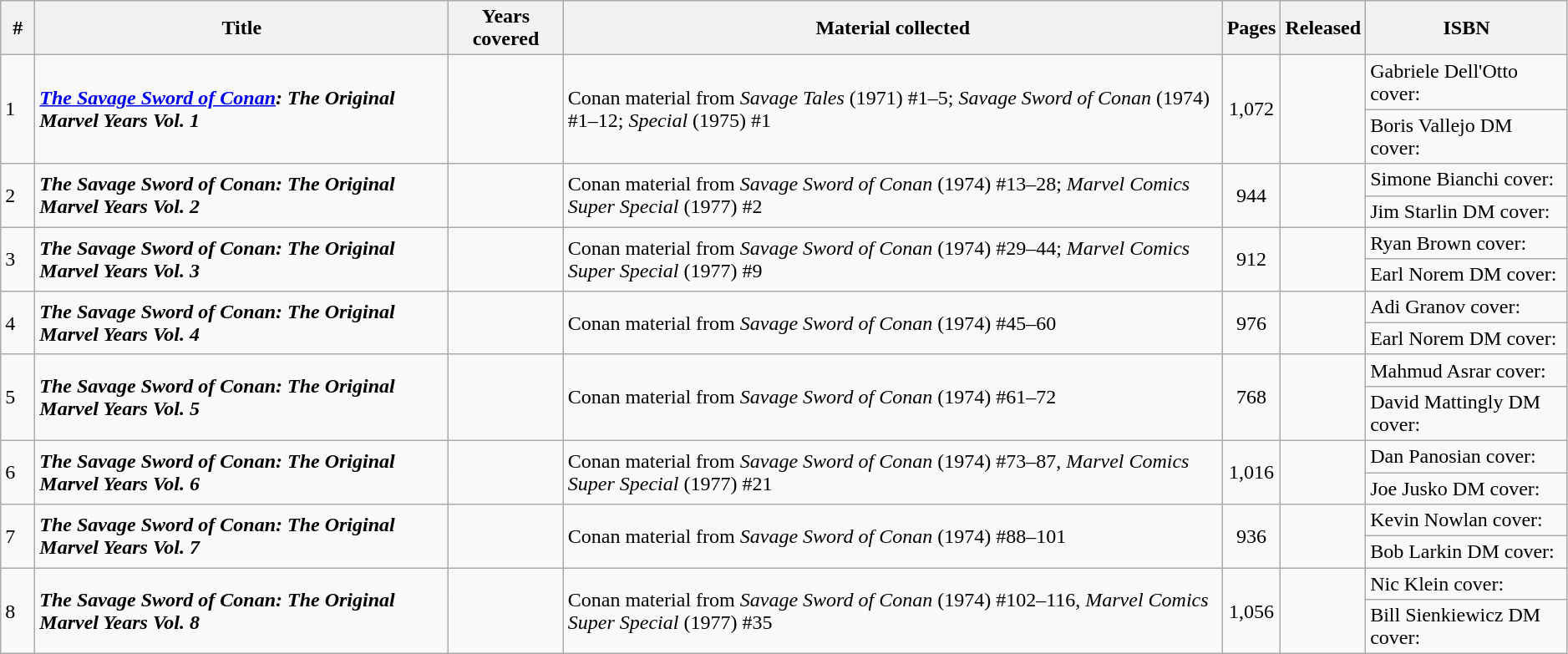<table class="wikitable sortable" width=99%>
<tr>
<th class="unsortable" width=20px>#</th>
<th>Title</th>
<th>Years covered</th>
<th class="unsortable">Material collected</th>
<th>Pages</th>
<th>Released</th>
<th class="unsortable">ISBN</th>
</tr>
<tr>
<td rowspan=2>1</td>
<td rowspan=2><strong><em><a href='#'>The Savage Sword of Conan</a>: The Original Marvel Years Vol. 1</em></strong></td>
<td rowspan=2></td>
<td rowspan=2>Conan material from <em>Savage Tales</em> (1971) #1–5; <em>Savage Sword of Conan</em> (1974) #1–12; <em>Special</em> (1975) #1</td>
<td style="text-align: center;" rowspan=2>1,072</td>
<td rowspan=2></td>
<td>Gabriele Dell'Otto cover: </td>
</tr>
<tr>
<td>Boris Vallejo DM cover: </td>
</tr>
<tr>
<td rowspan=2>2</td>
<td rowspan=2><strong><em>The Savage Sword of Conan: The Original Marvel Years Vol. 2</em></strong></td>
<td rowspan=2></td>
<td rowspan=2>Conan material from <em>Savage Sword of Conan</em> (1974) #13–28; <em>Marvel Comics Super Special</em> (1977) #2</td>
<td style="text-align: center;" rowspan=2>944</td>
<td rowspan=2></td>
<td>Simone Bianchi cover: </td>
</tr>
<tr>
<td>Jim Starlin DM cover: </td>
</tr>
<tr>
<td rowspan=2>3</td>
<td rowspan=2><strong><em>The Savage Sword of Conan: The Original Marvel Years Vol. 3</em></strong></td>
<td rowspan=2></td>
<td rowspan=2>Conan material from <em>Savage Sword of Conan</em> (1974) #29–44; <em>Marvel Comics Super Special</em> (1977) #9</td>
<td style="text-align: center;" rowspan=2>912</td>
<td rowspan=2></td>
<td>Ryan Brown cover: </td>
</tr>
<tr>
<td>Earl Norem DM cover: </td>
</tr>
<tr>
<td rowspan=2>4</td>
<td rowspan=2><strong><em>The Savage Sword of Conan: The Original Marvel Years Vol. 4</em></strong></td>
<td rowspan=2></td>
<td rowspan=2>Conan material from <em>Savage Sword of Conan</em> (1974) #45–60</td>
<td style="text-align: center;" rowspan=2>976</td>
<td rowspan=2></td>
<td>Adi Granov cover: </td>
</tr>
<tr>
<td>Earl Norem DM cover: </td>
</tr>
<tr>
<td rowspan=2>5</td>
<td rowspan=2><strong><em>The Savage Sword of Conan: The Original Marvel Years Vol. 5</em></strong></td>
<td rowspan=2></td>
<td rowspan=2>Conan material from <em>Savage Sword of Conan</em> (1974) #61–72</td>
<td style="text-align: center;" rowspan=2>768</td>
<td rowspan=2></td>
<td>Mahmud Asrar cover: </td>
</tr>
<tr>
<td>David Mattingly DM cover: </td>
</tr>
<tr>
<td rowspan=2>6</td>
<td rowspan=2><strong><em>The Savage Sword of Conan: The Original Marvel Years Vol. 6</em></strong></td>
<td rowspan=2></td>
<td rowspan=2>Conan material from <em>Savage Sword of Conan</em> (1974) #73–87, <em>Marvel Comics Super Special</em> (1977) #21</td>
<td style="text-align: center;" rowspan=2>1,016</td>
<td rowspan=2></td>
<td>Dan Panosian cover: </td>
</tr>
<tr>
<td>Joe Jusko DM cover: </td>
</tr>
<tr>
<td rowspan=2>7</td>
<td rowspan=2><strong><em>The Savage Sword of Conan: The Original Marvel Years Vol. 7</em></strong></td>
<td rowspan=2></td>
<td rowspan=2>Conan material from <em>Savage Sword of Conan</em> (1974) #88–101</td>
<td style="text-align: center;" rowspan=2>936</td>
<td rowspan=2></td>
<td>Kevin Nowlan cover: </td>
</tr>
<tr>
<td>Bob Larkin DM cover: </td>
</tr>
<tr>
<td rowspan=2>8</td>
<td rowspan=2><strong><em>The Savage Sword of Conan: The Original Marvel Years Vol. 8</em></strong></td>
<td rowspan=2></td>
<td rowspan=2>Conan material from <em>Savage Sword of Conan</em> (1974) #102–116, <em>Marvel Comics Super Special</em> (1977) #35</td>
<td style="text-align: center;" rowspan=2>1,056</td>
<td rowspan=2></td>
<td>Nic Klein cover: </td>
</tr>
<tr>
<td>Bill Sienkiewicz DM cover: </td>
</tr>
</table>
